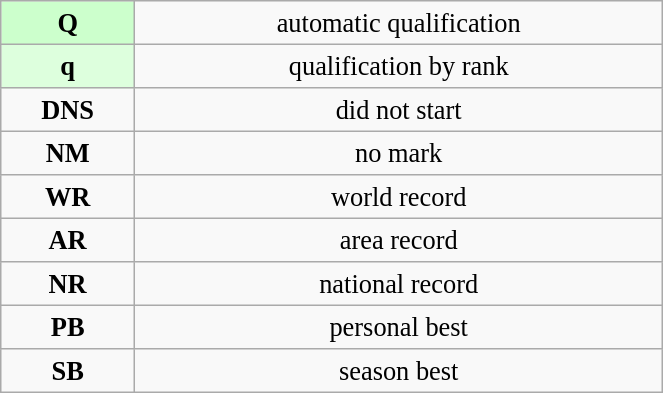<table class="wikitable" style=" text-align:center; font-size:110%;" width="35%">
<tr>
<td bgcolor="ccffcc"><strong>Q</strong></td>
<td>automatic qualification</td>
</tr>
<tr>
<td bgcolor="ddffdd"><strong>q</strong></td>
<td>qualification by rank</td>
</tr>
<tr>
<td><strong>DNS</strong></td>
<td>did not start</td>
</tr>
<tr>
<td><strong>NM</strong></td>
<td>no mark</td>
</tr>
<tr>
<td><strong>WR</strong></td>
<td>world record</td>
</tr>
<tr>
<td><strong>AR</strong></td>
<td>area record</td>
</tr>
<tr>
<td><strong>NR</strong></td>
<td>national record</td>
</tr>
<tr>
<td><strong>PB</strong></td>
<td>personal best</td>
</tr>
<tr>
<td><strong>SB</strong></td>
<td>season best</td>
</tr>
</table>
